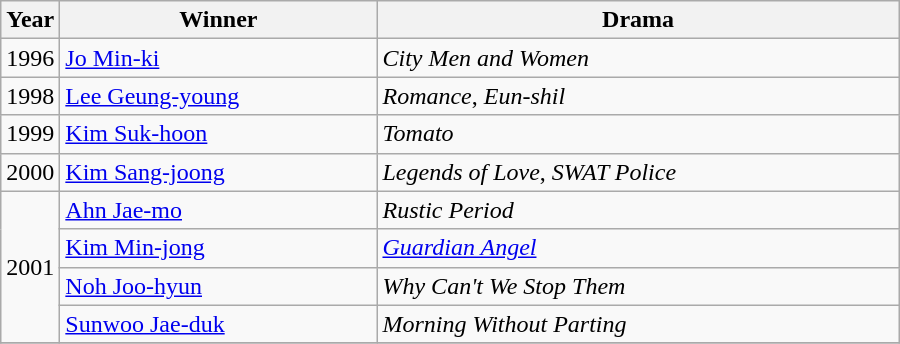<table class="wikitable" style="width:600px">
<tr>
<th width=10>Year</th>
<th>Winner</th>
<th>Drama</th>
</tr>
<tr>
<td>1996</td>
<td><a href='#'>Jo Min-ki</a></td>
<td><em>City Men and Women</em></td>
</tr>
<tr>
<td>1998</td>
<td><a href='#'>Lee Geung-young</a></td>
<td><em>Romance</em>, <em>Eun-shil</em></td>
</tr>
<tr>
<td>1999</td>
<td><a href='#'>Kim Suk-hoon</a></td>
<td><em>Tomato</em></td>
</tr>
<tr>
<td>2000</td>
<td><a href='#'>Kim Sang-joong</a></td>
<td><em>Legends of Love</em>, <em>SWAT Police</em></td>
</tr>
<tr>
<td rowspan=4>2001</td>
<td><a href='#'>Ahn Jae-mo</a></td>
<td><em>Rustic Period</em></td>
</tr>
<tr>
<td><a href='#'>Kim Min-jong</a></td>
<td><em><a href='#'>Guardian Angel</a></em></td>
</tr>
<tr>
<td><a href='#'>Noh Joo-hyun</a></td>
<td><em>Why Can't We Stop Them</em></td>
</tr>
<tr>
<td><a href='#'>Sunwoo Jae-duk</a></td>
<td><em>Morning Without Parting</em></td>
</tr>
<tr>
</tr>
</table>
